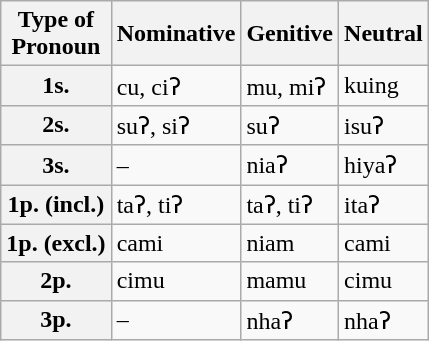<table class="wikitable" align="center">
<tr>
<th>Type of<br> Pronoun</th>
<th c=01>Nominative</th>
<th c=02>Genitive</th>
<th c=04>Neutral</th>
</tr>
<tr>
<th>1s.</th>
<td c=01>cu, ciʔ</td>
<td c=02>mu, miʔ</td>
<td c=03>kuing</td>
</tr>
<tr>
<th>2s.</th>
<td c=01>suʔ, siʔ</td>
<td c=02>suʔ</td>
<td c=03>isuʔ</td>
</tr>
<tr>
<th>3s.</th>
<td c=01>–</td>
<td c=02>niaʔ</td>
<td c=03>hiyaʔ</td>
</tr>
<tr>
<th>1p. (incl.)</th>
<td c=01>taʔ, tiʔ</td>
<td c=02>taʔ, tiʔ</td>
<td c=03>itaʔ</td>
</tr>
<tr>
<th>1p. (excl.)</th>
<td c=01>cami</td>
<td c=02>niam</td>
<td c=03>cami</td>
</tr>
<tr>
<th>2p.</th>
<td c=01>cimu</td>
<td c=02>mamu</td>
<td c=03>cimu</td>
</tr>
<tr>
<th>3p.</th>
<td c=01>–</td>
<td c=02>nhaʔ</td>
<td c=03>nhaʔ</td>
</tr>
</table>
